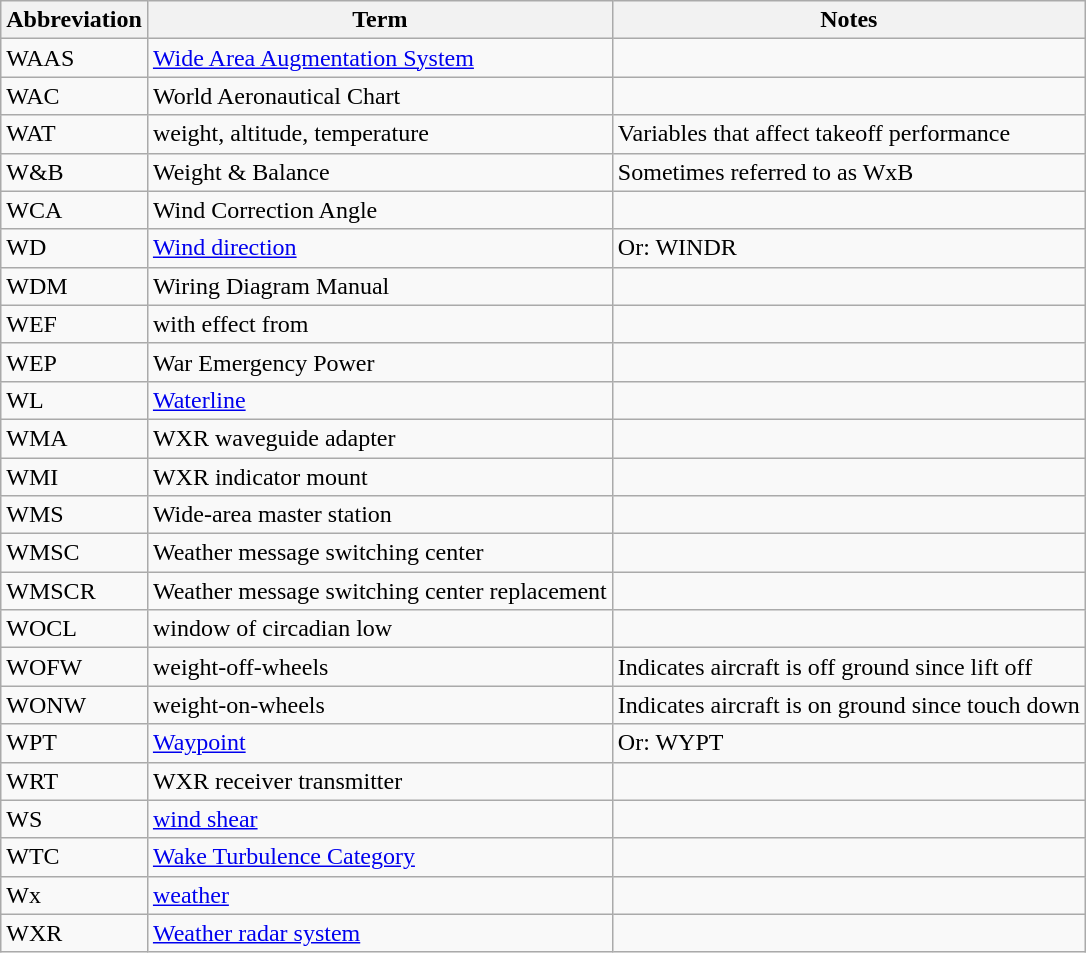<table class="wikitable">
<tr>
<th>Abbreviation</th>
<th>Term</th>
<th>Notes</th>
</tr>
<tr>
<td>WAAS</td>
<td><a href='#'>Wide Area Augmentation System</a></td>
<td></td>
</tr>
<tr>
<td>WAC</td>
<td>World Aeronautical Chart</td>
<td></td>
</tr>
<tr>
<td>WAT</td>
<td>weight, altitude, temperature</td>
<td>Variables that affect takeoff performance</td>
</tr>
<tr>
<td>W&B</td>
<td>Weight & Balance</td>
<td>Sometimes referred to as WxB</td>
</tr>
<tr>
<td>WCA</td>
<td>Wind Correction Angle</td>
<td></td>
</tr>
<tr>
<td>WD</td>
<td><a href='#'>Wind direction</a></td>
<td>Or: WINDR</td>
</tr>
<tr>
<td>WDM</td>
<td>Wiring Diagram Manual</td>
<td></td>
</tr>
<tr>
<td>WEF</td>
<td>with effect from</td>
<td></td>
</tr>
<tr>
<td>WEP</td>
<td>War Emergency Power</td>
<td></td>
</tr>
<tr>
<td>WL</td>
<td><a href='#'>Waterline</a></td>
<td></td>
</tr>
<tr>
<td>WMA</td>
<td>WXR waveguide adapter</td>
<td></td>
</tr>
<tr>
<td>WMI</td>
<td>WXR indicator mount</td>
<td></td>
</tr>
<tr>
<td>WMS</td>
<td>Wide-area master station</td>
<td></td>
</tr>
<tr>
<td>WMSC</td>
<td>Weather message switching center</td>
<td></td>
</tr>
<tr>
<td>WMSCR</td>
<td>Weather message switching center replacement</td>
<td></td>
</tr>
<tr>
<td>WOCL</td>
<td>window of circadian low</td>
<td></td>
</tr>
<tr>
<td>WOFW</td>
<td>weight-off-wheels</td>
<td>Indicates aircraft is off ground since lift off</td>
</tr>
<tr>
<td>WONW</td>
<td>weight-on-wheels</td>
<td>Indicates aircraft is on ground since touch down</td>
</tr>
<tr>
<td>WPT</td>
<td><a href='#'>Waypoint</a></td>
<td>Or: WYPT</td>
</tr>
<tr>
<td>WRT</td>
<td>WXR receiver transmitter</td>
<td></td>
</tr>
<tr>
<td>WS</td>
<td><a href='#'>wind shear</a></td>
<td></td>
</tr>
<tr>
<td>WTC</td>
<td><a href='#'>Wake Turbulence Category</a></td>
<td></td>
</tr>
<tr>
<td>Wx</td>
<td><a href='#'>weather</a></td>
<td></td>
</tr>
<tr>
<td>WXR</td>
<td><a href='#'>Weather radar system</a></td>
<td></td>
</tr>
</table>
